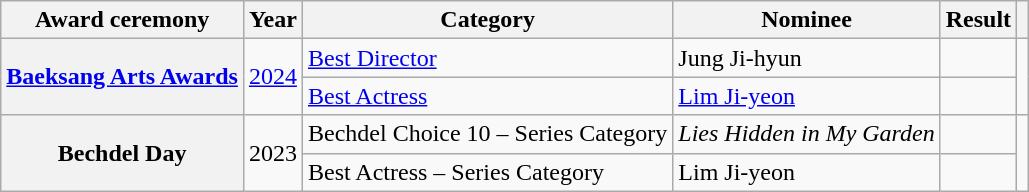<table class="wikitable plainrowheaders sortable">
<tr>
<th scope="col">Award ceremony </th>
<th scope="col">Year</th>
<th scope="col">Category</th>
<th scope="col">Nominee</th>
<th scope="col">Result</th>
<th scope="col" class="unsortable"></th>
</tr>
<tr>
<th scope="row" rowspan="2"><a href='#'>Baeksang Arts Awards</a></th>
<td rowspan="2" style="text-align:center"><a href='#'>2024</a></td>
<td><a href='#'>Best Director</a></td>
<td>Jung Ji-hyun</td>
<td></td>
<td rowspan="2" style="text-align:center"></td>
</tr>
<tr>
<td><a href='#'>Best Actress</a></td>
<td><a href='#'>Lim Ji-yeon</a></td>
<td></td>
</tr>
<tr>
<th rowspan="2" scope="row">Bechdel Day</th>
<td rowspan="2" style="text-align:center">2023</td>
<td>Bechdel Choice 10 – Series Category</td>
<td><em>Lies Hidden in My Garden</em></td>
<td></td>
<td rowspan="2" style="text-align:center"></td>
</tr>
<tr>
<td>Best Actress – Series Category</td>
<td>Lim Ji-yeon</td>
<td></td>
</tr>
</table>
